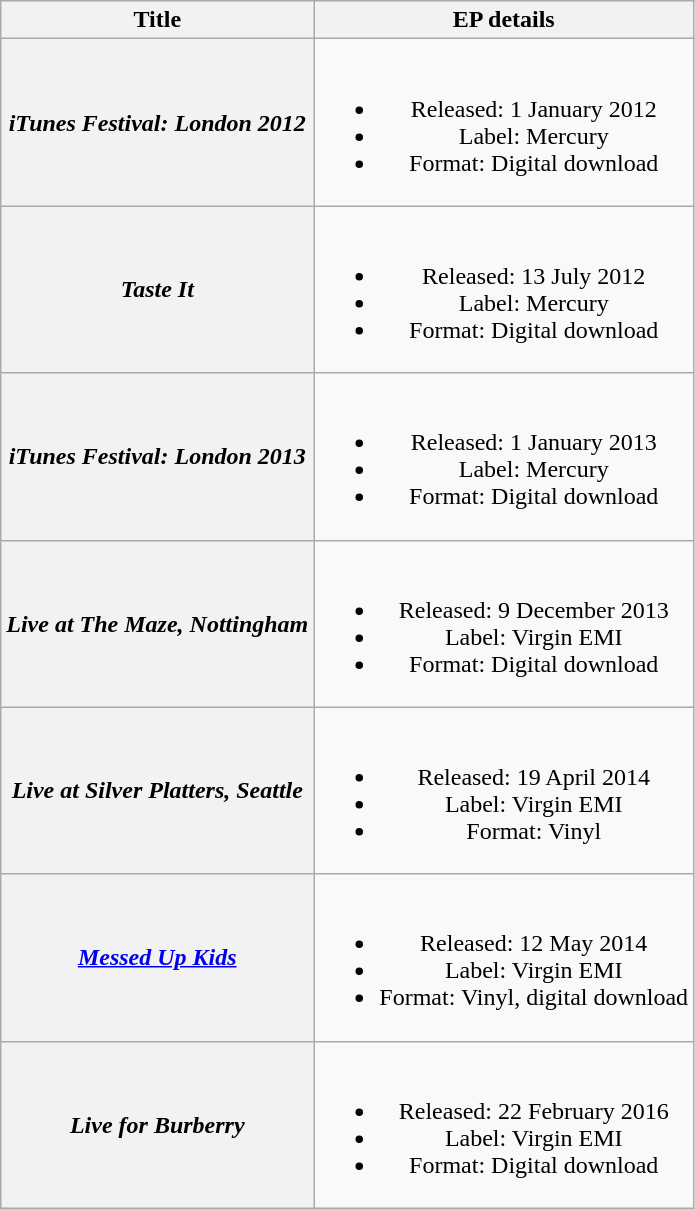<table class="wikitable plainrowheaders" style="text-align:center;">
<tr>
<th scope="col">Title</th>
<th scope="col">EP details</th>
</tr>
<tr>
<th scope="row"><em>iTunes Festival: London 2012</em></th>
<td><br><ul><li>Released: 1 January 2012</li><li>Label: Mercury</li><li>Format: Digital download</li></ul></td>
</tr>
<tr>
<th scope="row"><em>Taste It</em></th>
<td><br><ul><li>Released: 13 July 2012</li><li>Label: Mercury</li><li>Format: Digital download</li></ul></td>
</tr>
<tr>
<th scope="row"><em>iTunes Festival: London 2013</em></th>
<td><br><ul><li>Released: 1 January 2013</li><li>Label: Mercury</li><li>Format: Digital download</li></ul></td>
</tr>
<tr>
<th scope="row"><em>Live at The Maze, Nottingham</em></th>
<td><br><ul><li>Released: 9 December 2013</li><li>Label: Virgin EMI</li><li>Format: Digital download</li></ul></td>
</tr>
<tr>
<th scope="row"><em>Live at Silver Platters, Seattle</em></th>
<td><br><ul><li>Released: 19 April 2014</li><li>Label: Virgin EMI</li><li>Format: Vinyl</li></ul></td>
</tr>
<tr>
<th scope="row"><em><a href='#'>Messed Up Kids</a></em></th>
<td><br><ul><li>Released: 12 May 2014</li><li>Label: Virgin EMI</li><li>Format: Vinyl, digital download</li></ul></td>
</tr>
<tr>
<th scope="row"><em>Live for Burberry</em></th>
<td><br><ul><li>Released: 22 February 2016</li><li>Label: Virgin EMI</li><li>Format: Digital download</li></ul></td>
</tr>
</table>
